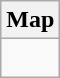<table class="wikitable">
<tr>
<th>Map</th>
</tr>
<tr>
<td><div><br> 







</div></td>
</tr>
</table>
